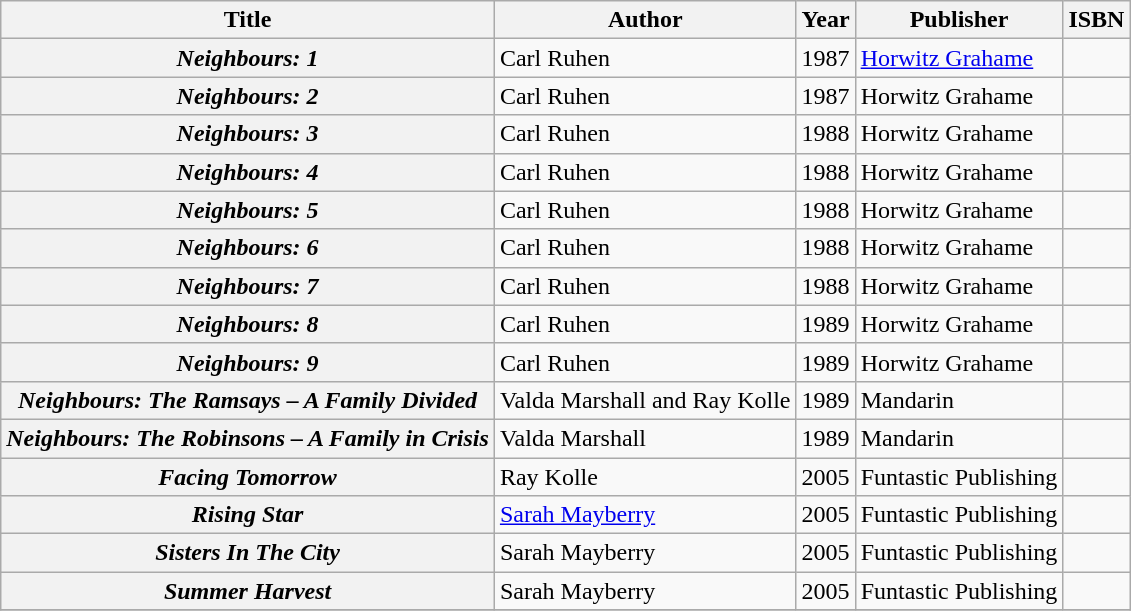<table class="wikitable unsortable plainrowheaders">
<tr>
<th scope="col">Title</th>
<th scope="col">Author</th>
<th scope="col">Year</th>
<th scope="col">Publisher</th>
<th scope="col">ISBN</th>
</tr>
<tr>
<th scope="row"><em>Neighbours: 1</em></th>
<td>Carl Ruhen</td>
<td>1987</td>
<td><a href='#'>Horwitz Grahame</a></td>
<td></td>
</tr>
<tr>
<th scope="row"><em>Neighbours: 2</em></th>
<td>Carl Ruhen</td>
<td>1987</td>
<td>Horwitz Grahame</td>
<td></td>
</tr>
<tr>
<th scope="row"><em>Neighbours: 3</em></th>
<td>Carl Ruhen</td>
<td>1988</td>
<td>Horwitz Grahame</td>
<td></td>
</tr>
<tr>
<th scope="row"><em>Neighbours: 4</em></th>
<td>Carl Ruhen</td>
<td>1988</td>
<td>Horwitz Grahame</td>
<td></td>
</tr>
<tr>
<th scope="row"><em>Neighbours: 5</em></th>
<td>Carl Ruhen</td>
<td>1988</td>
<td>Horwitz Grahame</td>
<td></td>
</tr>
<tr>
<th scope="row"><em>Neighbours: 6</em></th>
<td>Carl Ruhen</td>
<td>1988</td>
<td>Horwitz Grahame</td>
<td></td>
</tr>
<tr>
<th scope="row"><em>Neighbours: 7</em></th>
<td>Carl Ruhen</td>
<td>1988</td>
<td>Horwitz Grahame</td>
<td></td>
</tr>
<tr>
<th scope="row"><em>Neighbours: 8</em></th>
<td>Carl Ruhen</td>
<td>1989</td>
<td>Horwitz Grahame</td>
<td></td>
</tr>
<tr>
<th scope="row"><em>Neighbours: 9</em></th>
<td>Carl Ruhen</td>
<td>1989</td>
<td>Horwitz Grahame</td>
<td></td>
</tr>
<tr>
<th scope="row"><em>Neighbours: The Ramsays – A Family Divided</em></th>
<td>Valda Marshall and Ray Kolle</td>
<td>1989</td>
<td>Mandarin</td>
<td></td>
</tr>
<tr>
<th scope="row"><em>Neighbours: The Robinsons – A Family in Crisis</em></th>
<td>Valda Marshall</td>
<td>1989</td>
<td>Mandarin</td>
<td></td>
</tr>
<tr>
<th scope="row"><em>Facing Tomorrow</em></th>
<td>Ray Kolle</td>
<td>2005</td>
<td>Funtastic Publishing</td>
<td></td>
</tr>
<tr>
<th scope="row"><em>Rising Star</em></th>
<td><a href='#'>Sarah Mayberry</a></td>
<td>2005</td>
<td>Funtastic Publishing</td>
<td></td>
</tr>
<tr>
<th scope="row"><em>Sisters In The City</em></th>
<td>Sarah Mayberry</td>
<td>2005</td>
<td>Funtastic Publishing</td>
<td></td>
</tr>
<tr>
<th scope="row"><em>Summer Harvest</em></th>
<td>Sarah Mayberry</td>
<td>2005</td>
<td>Funtastic Publishing</td>
<td></td>
</tr>
<tr>
</tr>
</table>
